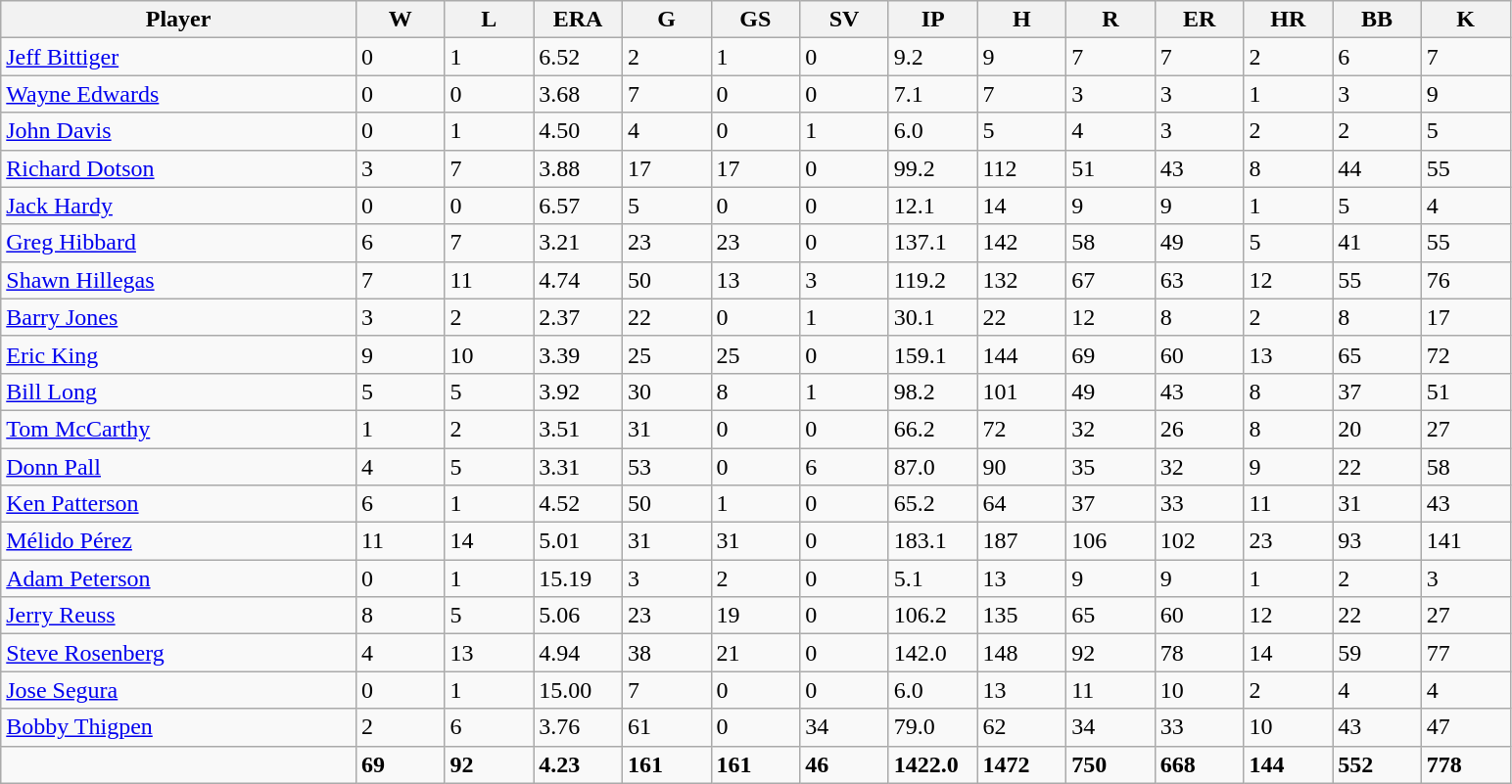<table class="wikitable sortable">
<tr>
<th bgcolor="#DDDDFF" width="20%">Player</th>
<th bgcolor="#DDDDFF" width="5%">W</th>
<th bgcolor="#DDDDFF" width="5%">L</th>
<th bgcolor="#DDDDFF" width="5%">ERA</th>
<th bgcolor="#DDDDFF" width="5%">G</th>
<th bgcolor="#DDDDFF" width="5%">GS</th>
<th bgcolor="#DDDDFF" width="5%">SV</th>
<th bgcolor="#DDDDFF" width="5%">IP</th>
<th bgcolor="#DDDDFF" width="5%">H</th>
<th bgcolor="#DDDDFF" width="5%">R</th>
<th bgcolor="#DDDDFF" width="5%">ER</th>
<th bgcolor="#DDDDFF" width="5%">HR</th>
<th bgcolor="#DDDDFF" width="5%">BB</th>
<th bgcolor="#DDDDFF" width="5%">K</th>
</tr>
<tr>
<td><a href='#'>Jeff Bittiger</a></td>
<td>0</td>
<td>1</td>
<td>6.52</td>
<td>2</td>
<td>1</td>
<td>0</td>
<td>9.2</td>
<td>9</td>
<td>7</td>
<td>7</td>
<td>2</td>
<td>6</td>
<td>7</td>
</tr>
<tr>
<td><a href='#'>Wayne Edwards</a></td>
<td>0</td>
<td>0</td>
<td>3.68</td>
<td>7</td>
<td>0</td>
<td>0</td>
<td>7.1</td>
<td>7</td>
<td>3</td>
<td>3</td>
<td>1</td>
<td>3</td>
<td>9</td>
</tr>
<tr>
<td><a href='#'>John Davis</a></td>
<td>0</td>
<td>1</td>
<td>4.50</td>
<td>4</td>
<td>0</td>
<td>1</td>
<td>6.0</td>
<td>5</td>
<td>4</td>
<td>3</td>
<td>2</td>
<td>2</td>
<td>5</td>
</tr>
<tr>
<td><a href='#'>Richard Dotson</a></td>
<td>3</td>
<td>7</td>
<td>3.88</td>
<td>17</td>
<td>17</td>
<td>0</td>
<td>99.2</td>
<td>112</td>
<td>51</td>
<td>43</td>
<td>8</td>
<td>44</td>
<td>55</td>
</tr>
<tr>
<td><a href='#'>Jack Hardy</a></td>
<td>0</td>
<td>0</td>
<td>6.57</td>
<td>5</td>
<td>0</td>
<td>0</td>
<td>12.1</td>
<td>14</td>
<td>9</td>
<td>9</td>
<td>1</td>
<td>5</td>
<td>4</td>
</tr>
<tr>
<td><a href='#'>Greg Hibbard</a></td>
<td>6</td>
<td>7</td>
<td>3.21</td>
<td>23</td>
<td>23</td>
<td>0</td>
<td>137.1</td>
<td>142</td>
<td>58</td>
<td>49</td>
<td>5</td>
<td>41</td>
<td>55</td>
</tr>
<tr>
<td><a href='#'>Shawn Hillegas</a></td>
<td>7</td>
<td>11</td>
<td>4.74</td>
<td>50</td>
<td>13</td>
<td>3</td>
<td>119.2</td>
<td>132</td>
<td>67</td>
<td>63</td>
<td>12</td>
<td>55</td>
<td>76</td>
</tr>
<tr>
<td><a href='#'>Barry Jones</a></td>
<td>3</td>
<td>2</td>
<td>2.37</td>
<td>22</td>
<td>0</td>
<td>1</td>
<td>30.1</td>
<td>22</td>
<td>12</td>
<td>8</td>
<td>2</td>
<td>8</td>
<td>17</td>
</tr>
<tr>
<td><a href='#'>Eric King</a></td>
<td>9</td>
<td>10</td>
<td>3.39</td>
<td>25</td>
<td>25</td>
<td>0</td>
<td>159.1</td>
<td>144</td>
<td>69</td>
<td>60</td>
<td>13</td>
<td>65</td>
<td>72</td>
</tr>
<tr>
<td><a href='#'>Bill Long</a></td>
<td>5</td>
<td>5</td>
<td>3.92</td>
<td>30</td>
<td>8</td>
<td>1</td>
<td>98.2</td>
<td>101</td>
<td>49</td>
<td>43</td>
<td>8</td>
<td>37</td>
<td>51</td>
</tr>
<tr>
<td><a href='#'>Tom McCarthy</a></td>
<td>1</td>
<td>2</td>
<td>3.51</td>
<td>31</td>
<td>0</td>
<td>0</td>
<td>66.2</td>
<td>72</td>
<td>32</td>
<td>26</td>
<td>8</td>
<td>20</td>
<td>27</td>
</tr>
<tr>
<td><a href='#'>Donn Pall</a></td>
<td>4</td>
<td>5</td>
<td>3.31</td>
<td>53</td>
<td>0</td>
<td>6</td>
<td>87.0</td>
<td>90</td>
<td>35</td>
<td>32</td>
<td>9</td>
<td>22</td>
<td>58</td>
</tr>
<tr>
<td><a href='#'>Ken Patterson</a></td>
<td>6</td>
<td>1</td>
<td>4.52</td>
<td>50</td>
<td>1</td>
<td>0</td>
<td>65.2</td>
<td>64</td>
<td>37</td>
<td>33</td>
<td>11</td>
<td>31</td>
<td>43</td>
</tr>
<tr>
<td><a href='#'>Mélido Pérez</a></td>
<td>11</td>
<td>14</td>
<td>5.01</td>
<td>31</td>
<td>31</td>
<td>0</td>
<td>183.1</td>
<td>187</td>
<td>106</td>
<td>102</td>
<td>23</td>
<td>93</td>
<td>141</td>
</tr>
<tr>
<td><a href='#'>Adam Peterson</a></td>
<td>0</td>
<td>1</td>
<td>15.19</td>
<td>3</td>
<td>2</td>
<td>0</td>
<td>5.1</td>
<td>13</td>
<td>9</td>
<td>9</td>
<td>1</td>
<td>2</td>
<td>3</td>
</tr>
<tr>
<td><a href='#'>Jerry Reuss</a></td>
<td>8</td>
<td>5</td>
<td>5.06</td>
<td>23</td>
<td>19</td>
<td>0</td>
<td>106.2</td>
<td>135</td>
<td>65</td>
<td>60</td>
<td>12</td>
<td>22</td>
<td>27</td>
</tr>
<tr>
<td><a href='#'>Steve Rosenberg</a></td>
<td>4</td>
<td>13</td>
<td>4.94</td>
<td>38</td>
<td>21</td>
<td>0</td>
<td>142.0</td>
<td>148</td>
<td>92</td>
<td>78</td>
<td>14</td>
<td>59</td>
<td>77</td>
</tr>
<tr>
<td><a href='#'>Jose Segura</a></td>
<td>0</td>
<td>1</td>
<td>15.00</td>
<td>7</td>
<td>0</td>
<td>0</td>
<td>6.0</td>
<td>13</td>
<td>11</td>
<td>10</td>
<td>2</td>
<td>4</td>
<td>4</td>
</tr>
<tr>
<td><a href='#'>Bobby Thigpen</a></td>
<td>2</td>
<td>6</td>
<td>3.76</td>
<td>61</td>
<td>0</td>
<td>34</td>
<td>79.0</td>
<td>62</td>
<td>34</td>
<td>33</td>
<td>10</td>
<td>43</td>
<td>47</td>
</tr>
<tr class="sortbottom">
<td></td>
<td><strong>69</strong></td>
<td><strong>92</strong></td>
<td><strong>4.23</strong></td>
<td><strong>161</strong></td>
<td><strong>161</strong></td>
<td><strong>46</strong></td>
<td><strong>1422.0</strong></td>
<td><strong>1472</strong></td>
<td><strong>750</strong></td>
<td><strong>668</strong></td>
<td><strong>144</strong></td>
<td><strong>552</strong></td>
<td><strong>778</strong></td>
</tr>
</table>
